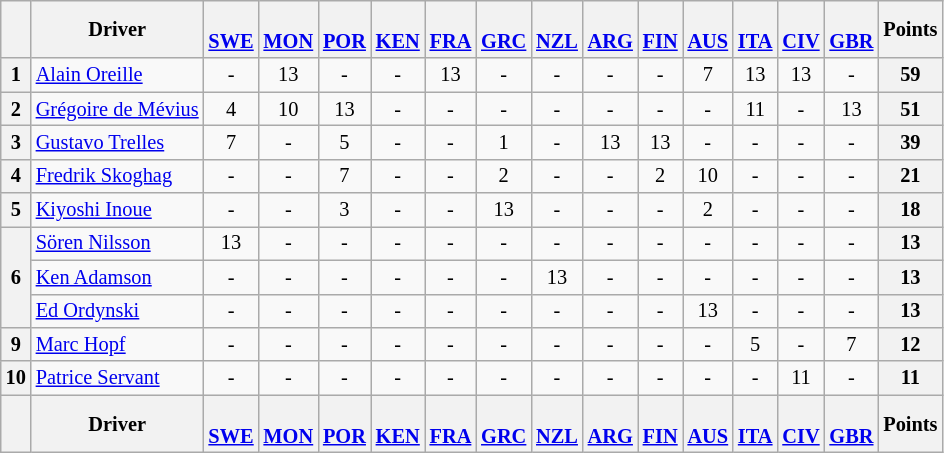<table class="wikitable" style="text-align:center; font-size:85%;">
<tr valign="top">
<th valign="middle"></th>
<th valign="middle">Driver</th>
<th><br><a href='#'>SWE</a></th>
<th><br><a href='#'>MON</a></th>
<th><br><a href='#'>POR</a></th>
<th><br><a href='#'>KEN</a></th>
<th><br><a href='#'>FRA</a></th>
<th><br><a href='#'>GRC</a></th>
<th><br><a href='#'>NZL</a></th>
<th><br><a href='#'>ARG</a></th>
<th><br><a href='#'>FIN</a></th>
<th><br><a href='#'>AUS</a></th>
<th><br><a href='#'>ITA</a></th>
<th><br><a href='#'>CIV</a></th>
<th><br><a href='#'>GBR</a></th>
<th valign="middle">Points</th>
</tr>
<tr>
<th>1</th>
<td align=left> <a href='#'>Alain Oreille</a></td>
<td>-</td>
<td>13</td>
<td>-</td>
<td>-</td>
<td>13</td>
<td>-</td>
<td>-</td>
<td>-</td>
<td>-</td>
<td>7</td>
<td>13</td>
<td>13</td>
<td>-</td>
<th>59</th>
</tr>
<tr>
<th>2</th>
<td align=left> <a href='#'>Grégoire de Mévius</a></td>
<td>4</td>
<td>10</td>
<td>13</td>
<td>-</td>
<td>-</td>
<td>-</td>
<td>-</td>
<td>-</td>
<td>-</td>
<td>-</td>
<td>11</td>
<td>-</td>
<td>13</td>
<th>51</th>
</tr>
<tr>
<th>3</th>
<td align=left> <a href='#'>Gustavo Trelles</a></td>
<td>7</td>
<td>-</td>
<td>5</td>
<td>-</td>
<td>-</td>
<td>1</td>
<td>-</td>
<td>13</td>
<td>13</td>
<td>-</td>
<td>-</td>
<td>-</td>
<td>-</td>
<th>39</th>
</tr>
<tr>
<th>4</th>
<td align=left> <a href='#'>Fredrik Skoghag</a></td>
<td>-</td>
<td>-</td>
<td>7</td>
<td>-</td>
<td>-</td>
<td>2</td>
<td>-</td>
<td>-</td>
<td>2</td>
<td>10</td>
<td>-</td>
<td>-</td>
<td>-</td>
<th>21</th>
</tr>
<tr>
<th>5</th>
<td align=left> <a href='#'>Kiyoshi Inoue</a></td>
<td>-</td>
<td>-</td>
<td>3</td>
<td>-</td>
<td>-</td>
<td>13</td>
<td>-</td>
<td>-</td>
<td>-</td>
<td>2</td>
<td>-</td>
<td>-</td>
<td>-</td>
<th>18</th>
</tr>
<tr>
<th rowspan=3>6</th>
<td align=left> <a href='#'>Sören Nilsson</a></td>
<td>13</td>
<td>-</td>
<td>-</td>
<td>-</td>
<td>-</td>
<td>-</td>
<td>-</td>
<td>-</td>
<td>-</td>
<td>-</td>
<td>-</td>
<td>-</td>
<td>-</td>
<th>13</th>
</tr>
<tr>
<td align=left> <a href='#'>Ken Adamson</a></td>
<td>-</td>
<td>-</td>
<td>-</td>
<td>-</td>
<td>-</td>
<td>-</td>
<td>13</td>
<td>-</td>
<td>-</td>
<td>-</td>
<td>-</td>
<td>-</td>
<td>-</td>
<th>13</th>
</tr>
<tr>
<td align=left> <a href='#'>Ed Ordynski</a></td>
<td>-</td>
<td>-</td>
<td>-</td>
<td>-</td>
<td>-</td>
<td>-</td>
<td>-</td>
<td>-</td>
<td>-</td>
<td>13</td>
<td>-</td>
<td>-</td>
<td>-</td>
<th>13</th>
</tr>
<tr>
<th>9</th>
<td align=left> <a href='#'>Marc Hopf</a></td>
<td>-</td>
<td>-</td>
<td>-</td>
<td>-</td>
<td>-</td>
<td>-</td>
<td>-</td>
<td>-</td>
<td>-</td>
<td>-</td>
<td>5</td>
<td>-</td>
<td>7</td>
<th>12</th>
</tr>
<tr>
<th>10</th>
<td align=left> <a href='#'>Patrice Servant</a></td>
<td>-</td>
<td>-</td>
<td>-</td>
<td>-</td>
<td>-</td>
<td>-</td>
<td>-</td>
<td>-</td>
<td>-</td>
<td>-</td>
<td>-</td>
<td>11</td>
<td>-</td>
<th>11</th>
</tr>
<tr valign="top">
<th valign="middle"></th>
<th valign="middle">Driver</th>
<th><br><a href='#'>SWE</a></th>
<th><br><a href='#'>MON</a></th>
<th><br><a href='#'>POR</a></th>
<th><br><a href='#'>KEN</a></th>
<th><br><a href='#'>FRA</a></th>
<th><br><a href='#'>GRC</a></th>
<th><br><a href='#'>NZL</a></th>
<th><br><a href='#'>ARG</a></th>
<th><br><a href='#'>FIN</a></th>
<th><br><a href='#'>AUS</a></th>
<th><br><a href='#'>ITA</a></th>
<th><br><a href='#'>CIV</a></th>
<th><br><a href='#'>GBR</a></th>
<th valign="middle">Points</th>
</tr>
</table>
